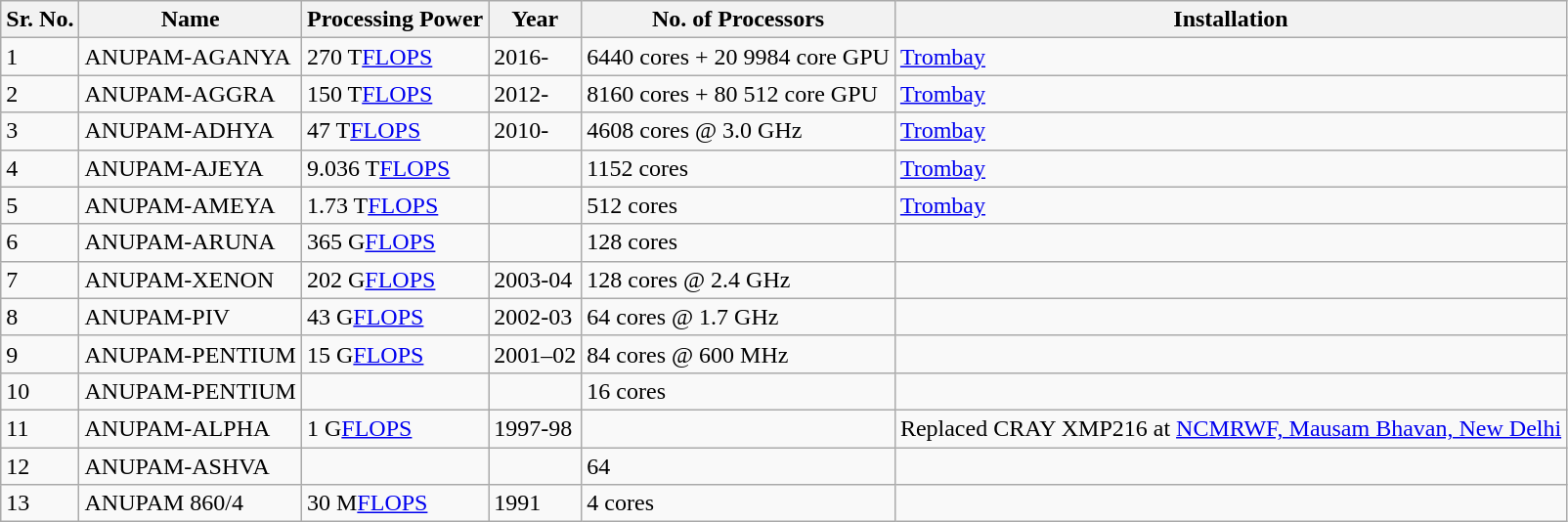<table class="wikitable sortable">
<tr>
<th>Sr. No.</th>
<th>Name</th>
<th>Processing Power</th>
<th>Year</th>
<th>No. of Processors</th>
<th>Installation</th>
</tr>
<tr>
<td>1</td>
<td>ANUPAM-AGANYA</td>
<td>270 T<a href='#'>FLOPS</a></td>
<td>2016-</td>
<td>6440 cores + 20 9984 core GPU</td>
<td><a href='#'>Trombay</a></td>
</tr>
<tr>
<td>2</td>
<td>ANUPAM-AGGRA</td>
<td>150 T<a href='#'>FLOPS</a></td>
<td>2012-</td>
<td>8160 cores + 80 512 core GPU</td>
<td><a href='#'>Trombay</a></td>
</tr>
<tr>
<td>3</td>
<td>ANUPAM-ADHYA</td>
<td>47 T<a href='#'>FLOPS</a></td>
<td>2010-</td>
<td>4608 cores @ 3.0 GHz</td>
<td><a href='#'>Trombay</a></td>
</tr>
<tr>
<td>4</td>
<td>ANUPAM-AJEYA</td>
<td>9.036 T<a href='#'>FLOPS</a></td>
<td></td>
<td>1152 cores</td>
<td><a href='#'>Trombay</a></td>
</tr>
<tr>
<td>5</td>
<td>ANUPAM-AMEYA</td>
<td>1.73 T<a href='#'>FLOPS</a></td>
<td></td>
<td>512 cores</td>
<td><a href='#'>Trombay</a></td>
</tr>
<tr>
<td>6</td>
<td>ANUPAM-ARUNA</td>
<td>365 G<a href='#'>FLOPS</a></td>
<td></td>
<td>128 cores</td>
<td></td>
</tr>
<tr>
<td>7</td>
<td>ANUPAM-XENON</td>
<td>202 G<a href='#'>FLOPS</a></td>
<td>2003-04</td>
<td>128 cores @ 2.4 GHz</td>
<td></td>
</tr>
<tr>
<td>8</td>
<td>ANUPAM-PIV</td>
<td>43 G<a href='#'>FLOPS</a></td>
<td>2002-03</td>
<td>64 cores @ 1.7 GHz</td>
<td></td>
</tr>
<tr>
<td>9</td>
<td>ANUPAM-PENTIUM</td>
<td>15 G<a href='#'>FLOPS</a></td>
<td>2001–02</td>
<td>84 cores @ 600 MHz</td>
<td></td>
</tr>
<tr>
<td>10</td>
<td>ANUPAM-PENTIUM</td>
<td></td>
<td></td>
<td>16 cores</td>
<td></td>
</tr>
<tr>
<td>11</td>
<td>ANUPAM-ALPHA</td>
<td>1 G<a href='#'>FLOPS</a></td>
<td>1997-98</td>
<td></td>
<td>Replaced CRAY XMP216 at <a href='#'>NCMRWF, Mausam Bhavan, New Delhi</a></td>
</tr>
<tr>
<td>12</td>
<td>ANUPAM-ASHVA</td>
<td></td>
<td></td>
<td>64</td>
</tr>
<tr>
<td>13</td>
<td>ANUPAM 860/4</td>
<td>30 M<a href='#'>FLOPS</a></td>
<td>1991</td>
<td>4 cores</td>
<td></td>
</tr>
</table>
